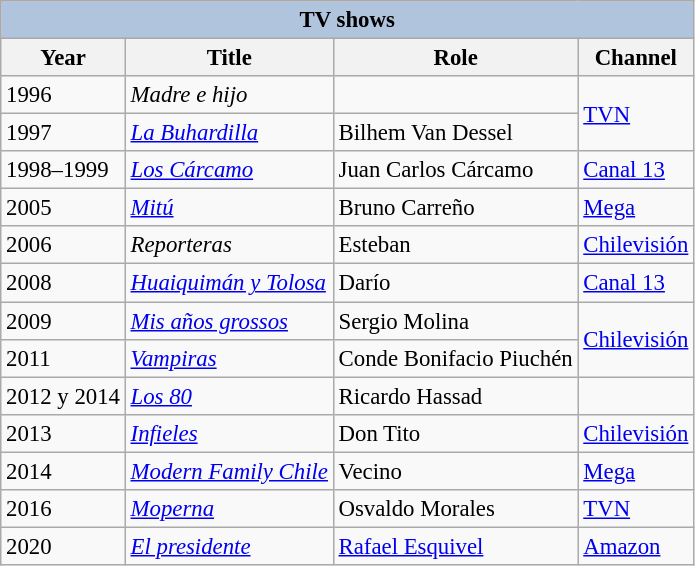<table class="wikitable" style="font-size: 95%;">
<tr>
<th colspan="4" style="background: LightSteelBlue;">TV shows</th>
</tr>
<tr>
<th>Year</th>
<th>Title</th>
<th>Role</th>
<th>Channel</th>
</tr>
<tr>
<td>1996</td>
<td><em>Madre e hijo</em></td>
<td></td>
<td rowspan="2"><a href='#'>TVN</a></td>
</tr>
<tr>
<td>1997</td>
<td><em><a href='#'>La Buhardilla</a></em></td>
<td>Bilhem Van Dessel</td>
</tr>
<tr>
<td>1998–1999</td>
<td><em><a href='#'>Los Cárcamo</a></em></td>
<td>Juan Carlos Cárcamo</td>
<td><a href='#'>Canal 13</a></td>
</tr>
<tr>
<td>2005</td>
<td><em><a href='#'>Mitú</a></em></td>
<td>Bruno Carreño</td>
<td><a href='#'>Mega</a></td>
</tr>
<tr>
<td>2006</td>
<td><em>Reporteras</em></td>
<td>Esteban</td>
<td><a href='#'>Chilevisión</a></td>
</tr>
<tr>
<td>2008</td>
<td><em><a href='#'>Huaiquimán y Tolosa</a></em></td>
<td>Darío</td>
<td><a href='#'>Canal 13</a></td>
</tr>
<tr>
<td>2009</td>
<td><em><a href='#'>Mis años grossos</a></em></td>
<td>Sergio Molina</td>
<td rowspan="2"><a href='#'>Chilevisión</a></td>
</tr>
<tr>
<td>2011</td>
<td><em><a href='#'>Vampiras</a></em></td>
<td>Conde Bonifacio Piuchén</td>
</tr>
<tr>
<td>2012 y 2014</td>
<td><em><a href='#'>Los 80</a></em></td>
<td>Ricardo Hassad</td>
<td></td>
</tr>
<tr>
<td>2013</td>
<td><em><a href='#'>Infieles</a></em></td>
<td>Don Tito</td>
<td><a href='#'>Chilevisión</a></td>
</tr>
<tr>
<td>2014</td>
<td><em><a href='#'>Modern Family Chile</a></em></td>
<td>Vecino</td>
<td><a href='#'>Mega</a></td>
</tr>
<tr>
<td>2016</td>
<td><em><a href='#'>Moperna</a></em></td>
<td>Osvaldo Morales</td>
<td><a href='#'>TVN</a></td>
</tr>
<tr>
<td>2020</td>
<td><a href='#'><em>El presidente</em></a></td>
<td><a href='#'>Rafael Esquivel</a></td>
<td><a href='#'>Amazon</a></td>
</tr>
</table>
